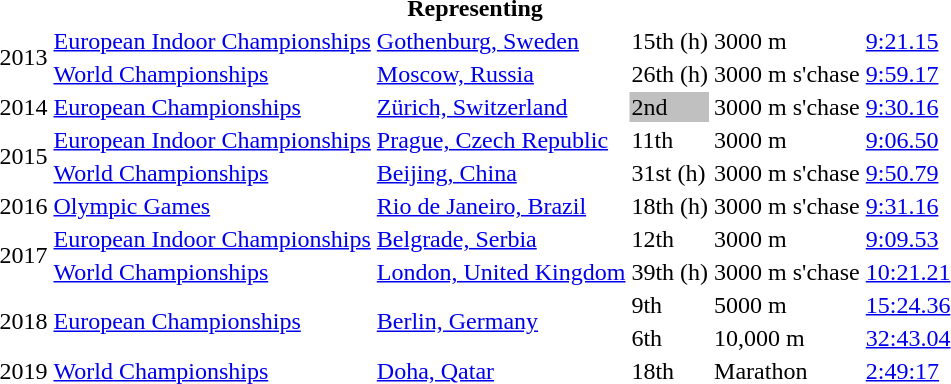<table>
<tr>
<th colspan="6">Representing </th>
</tr>
<tr>
<td rowspan=2>2013</td>
<td><a href='#'>European Indoor Championships</a></td>
<td><a href='#'>Gothenburg, Sweden</a></td>
<td>15th (h)</td>
<td>3000 m</td>
<td><a href='#'>9:21.15</a></td>
</tr>
<tr>
<td><a href='#'>World Championships</a></td>
<td><a href='#'>Moscow, Russia</a></td>
<td>26th (h)</td>
<td>3000 m s'chase</td>
<td><a href='#'>9:59.17</a></td>
</tr>
<tr>
<td>2014</td>
<td><a href='#'>European Championships</a></td>
<td><a href='#'>Zürich, Switzerland</a></td>
<td bgcolor=silver>2nd</td>
<td>3000 m s'chase</td>
<td><a href='#'>9:30.16</a></td>
</tr>
<tr>
<td rowspan=2>2015</td>
<td><a href='#'>European Indoor Championships</a></td>
<td><a href='#'>Prague, Czech Republic</a></td>
<td>11th</td>
<td>3000 m</td>
<td><a href='#'>9:06.50</a></td>
</tr>
<tr>
<td><a href='#'>World Championships</a></td>
<td><a href='#'>Beijing, China</a></td>
<td>31st (h)</td>
<td>3000 m s'chase</td>
<td><a href='#'>9:50.79</a></td>
</tr>
<tr>
<td>2016</td>
<td><a href='#'>Olympic Games</a></td>
<td><a href='#'>Rio de Janeiro, Brazil</a></td>
<td>18th (h)</td>
<td>3000 m s'chase</td>
<td><a href='#'>9:31.16</a></td>
</tr>
<tr>
<td rowspan=2>2017</td>
<td><a href='#'>European Indoor Championships</a></td>
<td><a href='#'>Belgrade, Serbia</a></td>
<td>12th</td>
<td>3000 m</td>
<td><a href='#'>9:09.53</a></td>
</tr>
<tr>
<td><a href='#'>World Championships</a></td>
<td><a href='#'>London, United Kingdom</a></td>
<td>39th (h)</td>
<td>3000 m s'chase</td>
<td><a href='#'>10:21.21</a></td>
</tr>
<tr>
<td rowspan=2>2018</td>
<td rowspan=2><a href='#'>European Championships</a></td>
<td rowspan=2><a href='#'>Berlin, Germany</a></td>
<td>9th</td>
<td>5000 m</td>
<td><a href='#'>15:24.36</a></td>
</tr>
<tr>
<td>6th</td>
<td>10,000 m</td>
<td><a href='#'>32:43.04</a></td>
</tr>
<tr>
<td>2019</td>
<td><a href='#'>World Championships</a></td>
<td><a href='#'>Doha, Qatar</a></td>
<td>18th</td>
<td>Marathon</td>
<td><a href='#'>2:49:17</a></td>
</tr>
</table>
